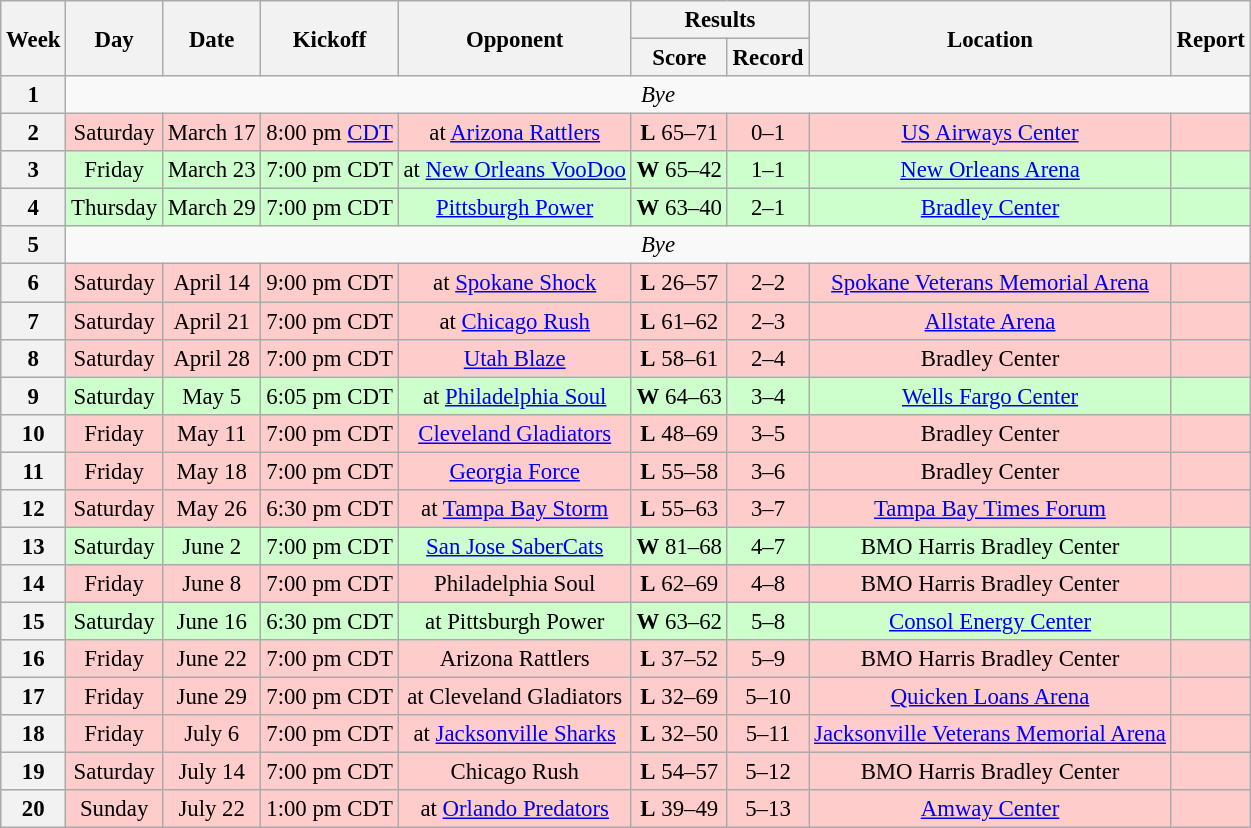<table class="wikitable" style="font-size: 95%;">
<tr>
<th rowspan="2">Week</th>
<th rowspan="2">Day</th>
<th rowspan="2">Date</th>
<th rowspan="2">Kickoff</th>
<th rowspan="2">Opponent</th>
<th colspan="2">Results</th>
<th rowspan="2">Location</th>
<th rowspan="2">Report</th>
</tr>
<tr>
<th>Score</th>
<th>Record</th>
</tr>
<tr style=>
<th align="center">1</th>
<td colspan="9" align="center" valign="middle"><em>Bye</em></td>
</tr>
<tr style="background:#fcc">
<th align="center">2</th>
<td align="center">Saturday</td>
<td align="center">March 17</td>
<td align="center">8:00 pm <a href='#'>CDT</a></td>
<td align="center">at <a href='#'>Arizona Rattlers</a></td>
<td align="center"><strong>L</strong> 65–71</td>
<td align="center">0–1</td>
<td align="center"><a href='#'>US Airways Center</a></td>
<td align="center"></td>
</tr>
<tr style="background:#cfc">
<th align="center">3</th>
<td align="center">Friday</td>
<td align="center">March 23</td>
<td align="center">7:00 pm CDT</td>
<td align="center">at <a href='#'>New Orleans VooDoo</a></td>
<td align="center"><strong>W</strong> 65–42</td>
<td align="center">1–1</td>
<td align="center"><a href='#'>New Orleans Arena</a></td>
<td align="center"></td>
</tr>
<tr style="background:#cfc">
<th align="center">4</th>
<td align="center">Thursday</td>
<td align="center">March 29</td>
<td align="center">7:00 pm CDT</td>
<td align="center"><a href='#'>Pittsburgh Power</a></td>
<td align="center"><strong>W</strong> 63–40</td>
<td align="center">2–1</td>
<td align="center"><a href='#'>Bradley Center</a></td>
<td align="center"></td>
</tr>
<tr style=>
<th align="center">5</th>
<td colspan="9" align="center" valign="middle"><em>Bye</em></td>
</tr>
<tr style="background:#fcc">
<th align="center">6</th>
<td align="center">Saturday</td>
<td align="center">April 14</td>
<td align="center">9:00 pm CDT</td>
<td align="center">at <a href='#'>Spokane Shock</a></td>
<td align="center"><strong>L</strong> 26–57</td>
<td align="center">2–2</td>
<td align="center"><a href='#'>Spokane Veterans Memorial Arena</a></td>
<td align="center"></td>
</tr>
<tr style="background:#fcc">
<th align="center">7</th>
<td align="center">Saturday</td>
<td align="center">April 21</td>
<td align="center">7:00 pm CDT</td>
<td align="center">at <a href='#'>Chicago Rush</a></td>
<td align="center"><strong>L</strong> 61–62</td>
<td align="center">2–3</td>
<td align="center"><a href='#'>Allstate Arena</a></td>
<td align="center"></td>
</tr>
<tr style="background:#fcc">
<th align="center">8</th>
<td align="center">Saturday</td>
<td align="center">April 28</td>
<td align="center">7:00 pm CDT</td>
<td align="center"><a href='#'>Utah Blaze</a></td>
<td align="center"><strong>L</strong> 58–61</td>
<td align="center">2–4</td>
<td align="center">Bradley Center</td>
<td align="center"></td>
</tr>
<tr style="background:#cfc">
<th align="center">9</th>
<td align="center">Saturday</td>
<td align="center">May 5</td>
<td align="center">6:05 pm CDT</td>
<td align="center">at <a href='#'>Philadelphia Soul</a></td>
<td align="center"><strong>W</strong> 64–63</td>
<td align="center">3–4</td>
<td align="center"><a href='#'>Wells Fargo Center</a></td>
<td align="center"></td>
</tr>
<tr style="background:#fcc">
<th align="center">10</th>
<td align="center">Friday</td>
<td align="center">May 11</td>
<td align="center">7:00 pm CDT</td>
<td align="center"><a href='#'>Cleveland Gladiators</a></td>
<td align="center"><strong>L</strong> 48–69</td>
<td align="center">3–5</td>
<td align="center">Bradley Center</td>
<td align="center"></td>
</tr>
<tr style="background:#fcc">
<th align="center">11</th>
<td align="center">Friday</td>
<td align="center">May 18</td>
<td align="center">7:00 pm CDT</td>
<td align="center"><a href='#'>Georgia Force</a></td>
<td align="center"><strong>L</strong> 55–58</td>
<td align="center">3–6</td>
<td align="center">Bradley Center</td>
<td align="center"></td>
</tr>
<tr style="background:#fcc">
<th align="center">12</th>
<td align="center">Saturday</td>
<td align="center">May 26</td>
<td align="center">6:30 pm CDT</td>
<td align="center">at <a href='#'>Tampa Bay Storm</a></td>
<td align="center"><strong>L</strong> 55–63</td>
<td align="center">3–7</td>
<td align="center"><a href='#'>Tampa Bay Times Forum</a></td>
<td align="center"></td>
</tr>
<tr style="background:#cfc">
<th align="center">13</th>
<td align="center">Saturday</td>
<td align="center">June 2</td>
<td align="center">7:00 pm CDT</td>
<td align="center"><a href='#'>San Jose SaberCats</a></td>
<td align="center"><strong>W</strong> 81–68</td>
<td align="center">4–7</td>
<td align="center">BMO Harris Bradley Center</td>
<td align="center"></td>
</tr>
<tr style="background:#fcc">
<th align="center">14</th>
<td align="center">Friday</td>
<td align="center">June 8</td>
<td align="center">7:00 pm CDT</td>
<td align="center">Philadelphia Soul</td>
<td align="center"><strong>L</strong> 62–69</td>
<td align="center">4–8</td>
<td align="center">BMO Harris Bradley Center</td>
<td align="center"></td>
</tr>
<tr style="background:#cfc">
<th align="center">15</th>
<td align="center">Saturday</td>
<td align="center">June 16</td>
<td align="center">6:30 pm CDT</td>
<td align="center">at Pittsburgh Power</td>
<td align="center"><strong>W</strong> 63–62</td>
<td align="center">5–8</td>
<td align="center"><a href='#'>Consol Energy Center</a></td>
<td align="center"></td>
</tr>
<tr style="background:#fcc">
<th align="center">16</th>
<td align="center">Friday</td>
<td align="center">June 22</td>
<td align="center">7:00 pm CDT</td>
<td align="center">Arizona Rattlers</td>
<td align="center"><strong>L</strong> 37–52</td>
<td align="center">5–9</td>
<td align="center">BMO Harris Bradley Center</td>
<td align="center"></td>
</tr>
<tr style="background:#fcc">
<th align="center">17</th>
<td align="center">Friday</td>
<td align="center">June 29</td>
<td align="center">7:00 pm CDT</td>
<td align="center">at Cleveland Gladiators</td>
<td align="center"><strong>L</strong> 32–69</td>
<td align="center">5–10</td>
<td align="center"><a href='#'>Quicken Loans Arena</a></td>
<td align="center"></td>
</tr>
<tr style="background:#fcc">
<th align="center">18</th>
<td align="center">Friday</td>
<td align="center">July 6</td>
<td align="center">7:00 pm CDT</td>
<td align="center">at <a href='#'>Jacksonville Sharks</a></td>
<td align="center"><strong>L</strong> 32–50</td>
<td align="center">5–11</td>
<td align="center"><a href='#'>Jacksonville Veterans Memorial Arena</a></td>
<td align="center"></td>
</tr>
<tr style="background:#fcc">
<th align="center">19</th>
<td align="center">Saturday</td>
<td align="center">July 14</td>
<td align="center">7:00 pm CDT</td>
<td align="center">Chicago Rush</td>
<td align="center"><strong>L</strong> 54–57</td>
<td align="center">5–12</td>
<td align="center">BMO Harris Bradley Center</td>
<td align="center"></td>
</tr>
<tr style="background:#fcc">
<th align="center">20</th>
<td align="center">Sunday</td>
<td align="center">July 22</td>
<td align="center">1:00 pm CDT</td>
<td align="center">at <a href='#'>Orlando Predators</a></td>
<td align="center"><strong>L</strong> 39–49</td>
<td align="center">5–13</td>
<td align="center"><a href='#'>Amway Center</a></td>
<td align="center"></td>
</tr>
</table>
